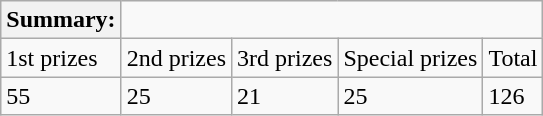<table class="wikitable">
<tr>
<th>Summary:</th>
</tr>
<tr>
<td>1st prizes</td>
<td>2nd prizes</td>
<td>3rd prizes</td>
<td>Special prizes</td>
<td>Total</td>
</tr>
<tr>
<td>55</td>
<td>25</td>
<td>21</td>
<td>25</td>
<td>126</td>
</tr>
</table>
